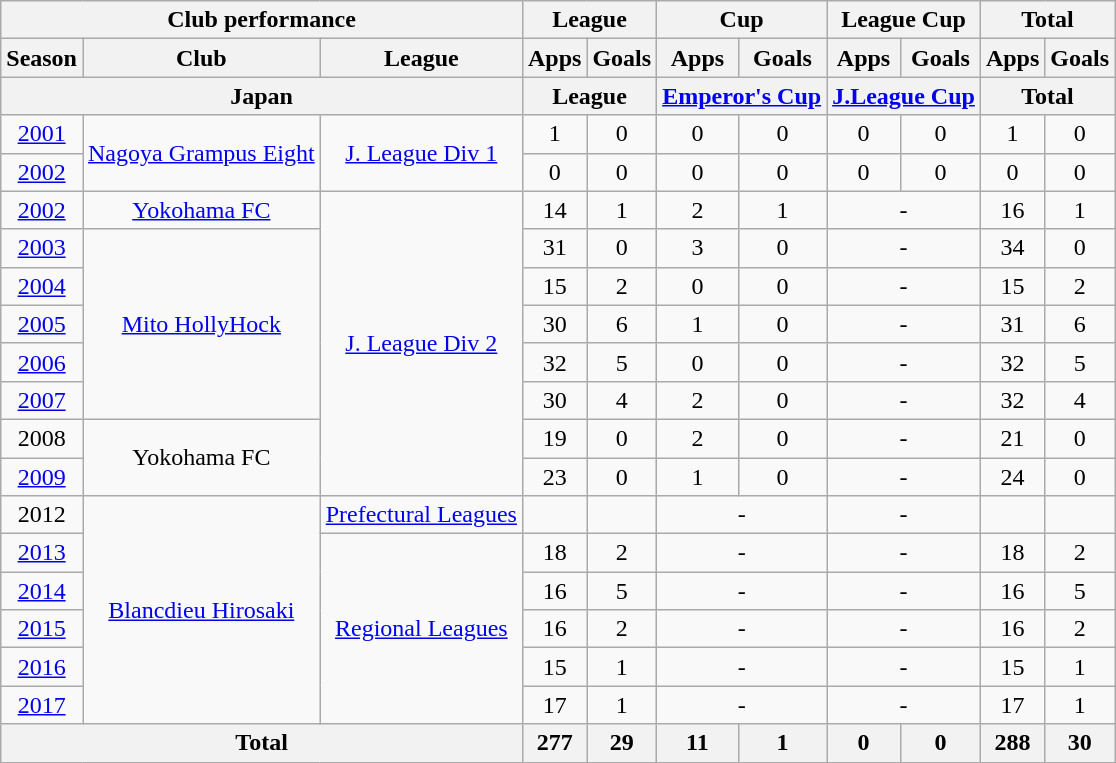<table class="wikitable" style="text-align:center;">
<tr>
<th colspan=3>Club performance</th>
<th colspan=2>League</th>
<th colspan=2>Cup</th>
<th colspan=2>League Cup</th>
<th colspan=2>Total</th>
</tr>
<tr>
<th>Season</th>
<th>Club</th>
<th>League</th>
<th>Apps</th>
<th>Goals</th>
<th>Apps</th>
<th>Goals</th>
<th>Apps</th>
<th>Goals</th>
<th>Apps</th>
<th>Goals</th>
</tr>
<tr>
<th colspan=3>Japan</th>
<th colspan=2>League</th>
<th colspan=2><a href='#'>Emperor's Cup</a></th>
<th colspan=2><a href='#'>J.League Cup</a></th>
<th colspan=2>Total</th>
</tr>
<tr>
<td><a href='#'>2001</a></td>
<td rowspan="2"><a href='#'>Nagoya Grampus Eight</a></td>
<td rowspan="2"><a href='#'>J. League Div 1</a></td>
<td>1</td>
<td>0</td>
<td>0</td>
<td>0</td>
<td>0</td>
<td>0</td>
<td>1</td>
<td>0</td>
</tr>
<tr>
<td><a href='#'>2002</a></td>
<td>0</td>
<td>0</td>
<td>0</td>
<td>0</td>
<td>0</td>
<td>0</td>
<td>0</td>
<td>0</td>
</tr>
<tr>
<td><a href='#'>2002</a></td>
<td><a href='#'>Yokohama FC</a></td>
<td rowspan="8"><a href='#'>J. League Div 2</a></td>
<td>14</td>
<td>1</td>
<td>2</td>
<td>1</td>
<td colspan="2">-</td>
<td>16</td>
<td>1</td>
</tr>
<tr>
<td><a href='#'>2003</a></td>
<td rowspan="5"><a href='#'>Mito HollyHock</a></td>
<td>31</td>
<td>0</td>
<td>3</td>
<td>0</td>
<td colspan="2">-</td>
<td>34</td>
<td>0</td>
</tr>
<tr>
<td><a href='#'>2004</a></td>
<td>15</td>
<td>2</td>
<td>0</td>
<td>0</td>
<td colspan="2">-</td>
<td>15</td>
<td>2</td>
</tr>
<tr>
<td><a href='#'>2005</a></td>
<td>30</td>
<td>6</td>
<td>1</td>
<td>0</td>
<td colspan="2">-</td>
<td>31</td>
<td>6</td>
</tr>
<tr>
<td><a href='#'>2006</a></td>
<td>32</td>
<td>5</td>
<td>0</td>
<td>0</td>
<td colspan="2">-</td>
<td>32</td>
<td>5</td>
</tr>
<tr>
<td><a href='#'>2007</a></td>
<td>30</td>
<td>4</td>
<td>2</td>
<td>0</td>
<td colspan="2">-</td>
<td>32</td>
<td>4</td>
</tr>
<tr>
<td>2008</td>
<td rowspan="2">Yokohama FC</td>
<td>19</td>
<td>0</td>
<td>2</td>
<td>0</td>
<td colspan="2">-</td>
<td>21</td>
<td>0</td>
</tr>
<tr>
<td><a href='#'>2009</a></td>
<td>23</td>
<td>0</td>
<td>1</td>
<td>0</td>
<td colspan="2">-</td>
<td>24</td>
<td>0</td>
</tr>
<tr>
<td>2012</td>
<td rowspan="6"><a href='#'>Blancdieu Hirosaki</a></td>
<td><a href='#'>Prefectural Leagues</a></td>
<td></td>
<td></td>
<td colspan="2">-</td>
<td colspan="2">-</td>
<td></td>
<td></td>
</tr>
<tr>
<td><a href='#'>2013</a></td>
<td rowspan="5"><a href='#'>Regional Leagues</a></td>
<td>18</td>
<td>2</td>
<td colspan="2">-</td>
<td colspan="2">-</td>
<td>18</td>
<td>2</td>
</tr>
<tr>
<td><a href='#'>2014</a></td>
<td>16</td>
<td>5</td>
<td colspan="2">-</td>
<td colspan="2">-</td>
<td>16</td>
<td>5</td>
</tr>
<tr>
<td><a href='#'>2015</a></td>
<td>16</td>
<td>2</td>
<td colspan="2">-</td>
<td colspan="2">-</td>
<td>16</td>
<td>2</td>
</tr>
<tr>
<td><a href='#'>2016</a></td>
<td>15</td>
<td>1</td>
<td colspan="2">-</td>
<td colspan="2">-</td>
<td>15</td>
<td>1</td>
</tr>
<tr>
<td><a href='#'>2017</a></td>
<td>17</td>
<td>1</td>
<td colspan="2">-</td>
<td colspan="2">-</td>
<td>17</td>
<td>1</td>
</tr>
<tr>
<th colspan=3>Total</th>
<th>277</th>
<th>29</th>
<th>11</th>
<th>1</th>
<th>0</th>
<th>0</th>
<th>288</th>
<th>30</th>
</tr>
</table>
